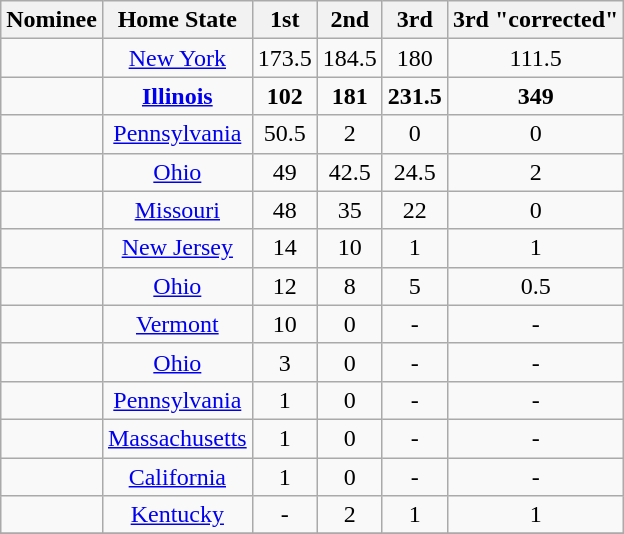<table class="wikitable sortable" style="text-align:center">
<tr>
<th>Nominee</th>
<th>Home State</th>
<th>1st</th>
<th>2nd</th>
<th>3rd</th>
<th>3rd "corrected"</th>
</tr>
<tr>
<td></td>
<td><a href='#'>New York</a></td>
<td>173.5</td>
<td>184.5</td>
<td>180</td>
<td>111.5</td>
</tr>
<tr>
<td><strong></strong></td>
<td><strong><a href='#'>Illinois</a></strong></td>
<td><strong>102</strong></td>
<td><strong>181</strong></td>
<td><strong>231.5</strong></td>
<td><strong>349</strong></td>
</tr>
<tr>
<td></td>
<td><a href='#'>Pennsylvania</a></td>
<td>50.5</td>
<td>2</td>
<td>0</td>
<td>0</td>
</tr>
<tr>
<td></td>
<td><a href='#'>Ohio</a></td>
<td>49</td>
<td>42.5</td>
<td>24.5</td>
<td>2</td>
</tr>
<tr>
<td></td>
<td><a href='#'>Missouri</a></td>
<td>48</td>
<td>35</td>
<td>22</td>
<td>0</td>
</tr>
<tr>
<td></td>
<td><a href='#'>New Jersey</a></td>
<td>14</td>
<td>10</td>
<td>1</td>
<td>1</td>
</tr>
<tr>
<td></td>
<td><a href='#'>Ohio</a></td>
<td>12</td>
<td>8</td>
<td>5</td>
<td>0.5</td>
</tr>
<tr>
<td></td>
<td><a href='#'>Vermont</a></td>
<td>10</td>
<td>0</td>
<td>-</td>
<td>-</td>
</tr>
<tr>
<td></td>
<td><a href='#'>Ohio</a></td>
<td>3</td>
<td>0</td>
<td>-</td>
<td>-</td>
</tr>
<tr>
<td></td>
<td><a href='#'>Pennsylvania</a></td>
<td>1</td>
<td>0</td>
<td>-</td>
<td>-</td>
</tr>
<tr>
<td></td>
<td><a href='#'>Massachusetts</a></td>
<td>1</td>
<td>0</td>
<td>-</td>
<td>-</td>
</tr>
<tr>
<td></td>
<td><a href='#'>California</a></td>
<td>1</td>
<td>0</td>
<td>-</td>
<td>-</td>
</tr>
<tr>
<td></td>
<td><a href='#'>Kentucky</a></td>
<td>-</td>
<td>2</td>
<td>1</td>
<td>1</td>
</tr>
<tr>
</tr>
</table>
